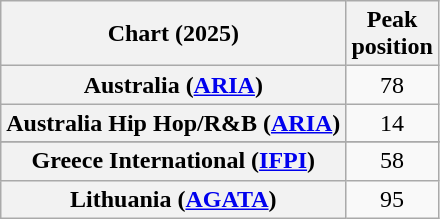<table class="wikitable sortable plainrowheaders" style="text-align:center;">
<tr>
<th scope="col">Chart (2025)</th>
<th scope="col">Peak<br>position</th>
</tr>
<tr>
<th scope="row">Australia (<a href='#'>ARIA</a>)</th>
<td>78</td>
</tr>
<tr>
<th scope="row">Australia Hip Hop/R&B (<a href='#'>ARIA</a>)</th>
<td>14</td>
</tr>
<tr>
</tr>
<tr>
<th scope="row">Greece International (<a href='#'>IFPI</a>)</th>
<td>58</td>
</tr>
<tr>
<th scope="row">Lithuania (<a href='#'>AGATA</a>)</th>
<td>95</td>
</tr>
</table>
